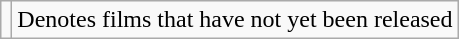<table class="wikitable">
<tr>
<td></td>
<td>Denotes films that have not yet been released</td>
</tr>
</table>
